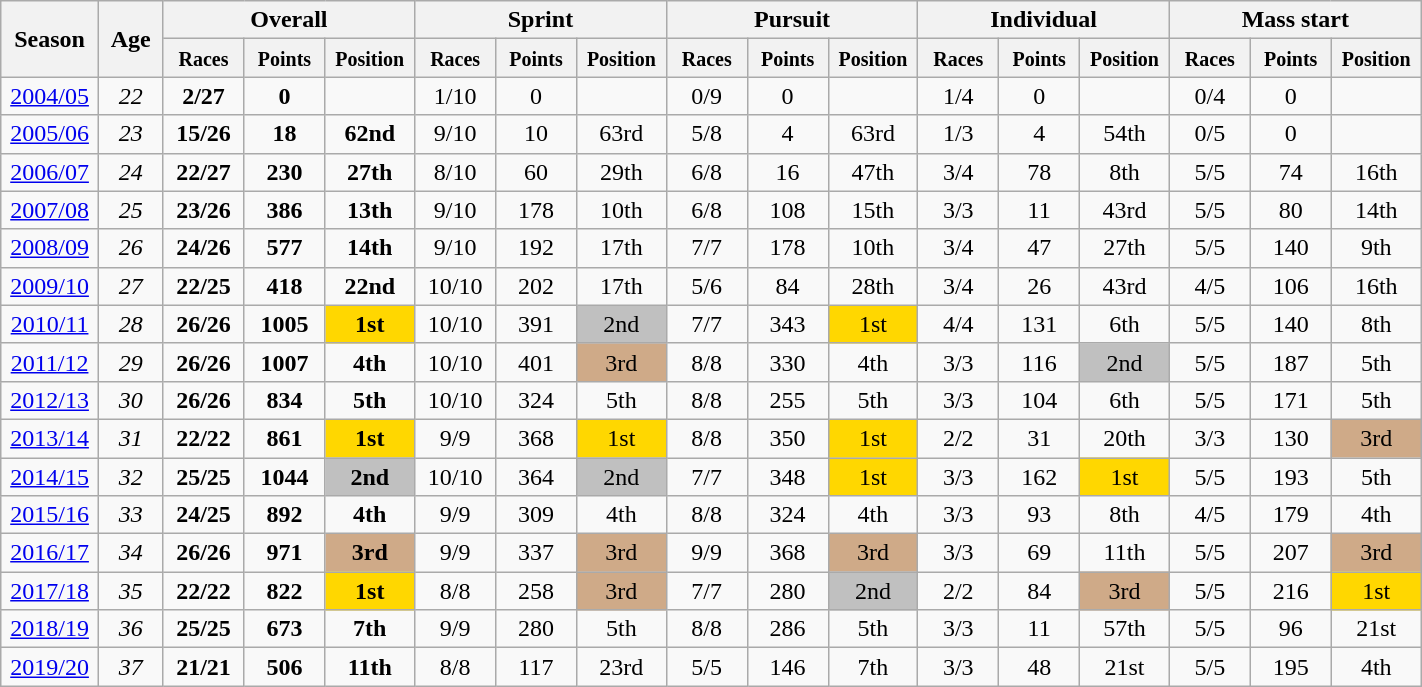<table class="wikitable" style="text-align:center;" width="75%">
<tr class="hintergrundfarbe5">
<th rowspan="2" style="width:4%;">Season</th>
<th rowspan="2" style="width:4%;">Age</th>
<th colspan="3">Overall</th>
<th colspan="3">Sprint</th>
<th colspan="3">Pursuit</th>
<th colspan="3">Individual</th>
<th colspan="3">Mass start</th>
</tr>
<tr class="hintergrundfarbe5">
<th style="width:5%;"><small>Races</small></th>
<th style="width:5%;"><small>Points</small></th>
<th style="width:5%;"><small>Position</small></th>
<th style="width:5%;"><small>Races</small></th>
<th style="width:5%;"><small>Points</small></th>
<th style="width:5%;"><small>Position</small></th>
<th style="width:5%;"><small>Races</small></th>
<th style="width:5%;"><small>Points</small></th>
<th style="width:5%;"><small>Position</small></th>
<th style="width:5%;"><small>Races</small></th>
<th style="width:5%;"><small>Points</small></th>
<th style="width:5%;"><small>Position</small></th>
<th style="width:5%;"><small>Races</small></th>
<th style="width:5%;"><small>Points</small></th>
<th style="width:5%;"><small>Position</small></th>
</tr>
<tr>
<td><a href='#'>2004/05</a></td>
<td><em>22</em></td>
<td><strong>2/27</strong></td>
<td><strong>0</strong></td>
<td></td>
<td>1/10</td>
<td>0</td>
<td></td>
<td>0/9</td>
<td>0</td>
<td></td>
<td>1/4</td>
<td>0</td>
<td></td>
<td>0/4</td>
<td>0</td>
<td></td>
</tr>
<tr>
<td><a href='#'>2005/06</a></td>
<td><em>23</em></td>
<td><strong>15/26</strong></td>
<td><strong>18</strong></td>
<td><strong>62nd</strong></td>
<td>9/10</td>
<td>10</td>
<td>63rd</td>
<td>5/8</td>
<td>4</td>
<td>63rd</td>
<td>1/3</td>
<td>4</td>
<td>54th</td>
<td>0/5</td>
<td>0</td>
<td></td>
</tr>
<tr>
<td><a href='#'>2006/07</a></td>
<td><em>24</em></td>
<td><strong>22/27</strong></td>
<td><strong>230</strong></td>
<td><strong>27th</strong></td>
<td>8/10</td>
<td>60</td>
<td>29th</td>
<td>6/8</td>
<td>16</td>
<td>47th</td>
<td>3/4</td>
<td>78</td>
<td>8th</td>
<td>5/5</td>
<td>74</td>
<td>16th</td>
</tr>
<tr>
<td><a href='#'>2007/08</a></td>
<td><em>25</em></td>
<td><strong>23/26</strong></td>
<td><strong>386</strong></td>
<td><strong>13th</strong></td>
<td>9/10</td>
<td>178</td>
<td>10th</td>
<td>6/8</td>
<td>108</td>
<td>15th</td>
<td>3/3</td>
<td>11</td>
<td>43rd</td>
<td>5/5</td>
<td>80</td>
<td>14th</td>
</tr>
<tr>
<td><a href='#'>2008/09</a></td>
<td><em>26</em></td>
<td><strong>24/26</strong></td>
<td><strong>577</strong></td>
<td><strong>14th</strong></td>
<td>9/10</td>
<td>192</td>
<td>17th</td>
<td>7/7</td>
<td>178</td>
<td>10th</td>
<td>3/4</td>
<td>47</td>
<td>27th</td>
<td>5/5</td>
<td>140</td>
<td>9th</td>
</tr>
<tr>
<td><a href='#'>2009/10</a></td>
<td><em>27</em></td>
<td><strong>22/25</strong></td>
<td><strong>418</strong></td>
<td><strong>22nd</strong></td>
<td>10/10</td>
<td>202</td>
<td>17th</td>
<td>5/6</td>
<td>84</td>
<td>28th</td>
<td>3/4</td>
<td>26</td>
<td>43rd</td>
<td>4/5</td>
<td>106</td>
<td>16th</td>
</tr>
<tr>
<td><a href='#'>2010/11</a></td>
<td><em>28</em></td>
<td><strong>26/26</strong></td>
<td><strong>1005</strong></td>
<td style="background:gold;"><strong>1st</strong></td>
<td>10/10</td>
<td>391</td>
<td style="background:silver;">2nd</td>
<td>7/7</td>
<td>343</td>
<td style="background:gold;">1st</td>
<td>4/4</td>
<td>131</td>
<td>6th</td>
<td>5/5</td>
<td>140</td>
<td>8th</td>
</tr>
<tr>
<td><a href='#'>2011/12</a></td>
<td><em>29</em></td>
<td><strong>26/26</strong></td>
<td><strong>1007</strong></td>
<td><strong>4th</strong></td>
<td>10/10</td>
<td>401</td>
<td style="background:#cfaa88;">3rd</td>
<td>8/8</td>
<td>330</td>
<td>4th</td>
<td>3/3</td>
<td>116</td>
<td style="background:silver;">2nd</td>
<td>5/5</td>
<td>187</td>
<td>5th</td>
</tr>
<tr>
<td><a href='#'>2012/13</a></td>
<td><em>30</em></td>
<td><strong>26/26</strong></td>
<td><strong>834</strong></td>
<td><strong>5th</strong></td>
<td>10/10</td>
<td>324</td>
<td>5th</td>
<td>8/8</td>
<td>255</td>
<td>5th</td>
<td>3/3</td>
<td>104</td>
<td>6th</td>
<td>5/5</td>
<td>171</td>
<td>5th</td>
</tr>
<tr>
<td><a href='#'>2013/14</a></td>
<td><em>31</em></td>
<td><strong>22/22</strong></td>
<td><strong>861</strong></td>
<td style="background:gold;"><strong>1st</strong></td>
<td>9/9</td>
<td>368</td>
<td style="background:gold;">1st</td>
<td>8/8</td>
<td>350</td>
<td style="background:gold;">1st</td>
<td>2/2</td>
<td>31</td>
<td>20th</td>
<td>3/3</td>
<td>130</td>
<td style="background:#cfaa88;">3rd</td>
</tr>
<tr>
<td><a href='#'>2014/15</a></td>
<td><em>32</em></td>
<td><strong>25/25</strong></td>
<td><strong>1044</strong></td>
<td style="background:silver;"><strong>2nd</strong></td>
<td>10/10</td>
<td>364</td>
<td style="background:silver;">2nd</td>
<td>7/7</td>
<td>348</td>
<td style="background:gold;">1st</td>
<td>3/3</td>
<td>162</td>
<td style="background:gold;">1st</td>
<td>5/5</td>
<td>193</td>
<td>5th</td>
</tr>
<tr>
<td><a href='#'>2015/16</a></td>
<td><em>33</em></td>
<td><strong>24/25</strong></td>
<td><strong>892</strong></td>
<td><strong>4th</strong></td>
<td>9/9</td>
<td>309</td>
<td>4th</td>
<td>8/8</td>
<td>324</td>
<td>4th</td>
<td>3/3</td>
<td>93</td>
<td>8th</td>
<td>4/5</td>
<td>179</td>
<td>4th</td>
</tr>
<tr>
<td><a href='#'>2016/17</a></td>
<td><em>34</em></td>
<td><strong>26/26</strong></td>
<td><strong>971</strong></td>
<td style="background:#cfaa88;"><strong>3rd</strong></td>
<td>9/9</td>
<td>337</td>
<td style="background:#cfaa88;">3rd</td>
<td>9/9</td>
<td>368</td>
<td style="background:#cfaa88;">3rd</td>
<td>3/3</td>
<td>69</td>
<td>11th</td>
<td>5/5</td>
<td>207</td>
<td style="background:#cfaa88;">3rd</td>
</tr>
<tr>
<td><a href='#'>2017/18</a></td>
<td><em>35</em></td>
<td><strong>22/22</strong></td>
<td><strong>822</strong></td>
<td style="background:gold;"><strong>1st</strong></td>
<td>8/8</td>
<td>258</td>
<td style="background:#cfaa88;">3rd</td>
<td>7/7</td>
<td>280</td>
<td style="background:silver;">2nd</td>
<td>2/2</td>
<td>84</td>
<td style="background:#cfaa88;">3rd</td>
<td>5/5</td>
<td>216</td>
<td style="background:gold;">1st</td>
</tr>
<tr>
<td><a href='#'>2018/19</a></td>
<td><em>36</em></td>
<td><strong>25/25</strong></td>
<td><strong>673</strong></td>
<td><strong>7th</strong></td>
<td>9/9</td>
<td>280</td>
<td>5th</td>
<td>8/8</td>
<td>286</td>
<td>5th</td>
<td>3/3</td>
<td>11</td>
<td>57th</td>
<td>5/5</td>
<td>96</td>
<td>21st</td>
</tr>
<tr>
<td><a href='#'>2019/20</a></td>
<td><em>37</em></td>
<td><strong>21/21</strong></td>
<td><strong>506</strong></td>
<td><strong>11th</strong></td>
<td>8/8</td>
<td>117</td>
<td>23rd</td>
<td>5/5</td>
<td>146</td>
<td>7th</td>
<td>3/3</td>
<td>48</td>
<td>21st</td>
<td>5/5</td>
<td>195</td>
<td>4th</td>
</tr>
</table>
